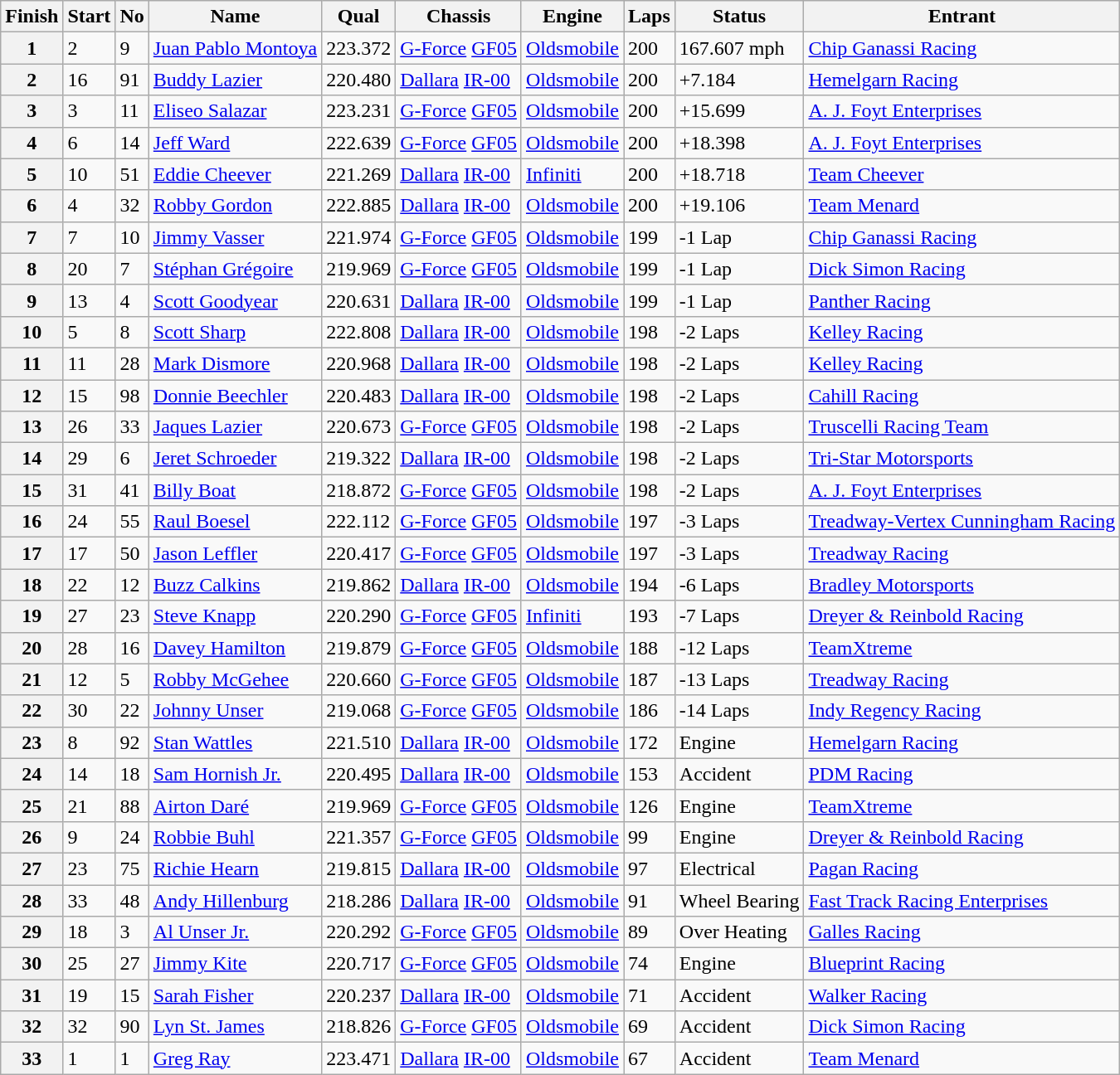<table class="wikitable">
<tr>
<th>Finish</th>
<th>Start</th>
<th>No</th>
<th>Name</th>
<th>Qual</th>
<th>Chassis</th>
<th>Engine</th>
<th>Laps</th>
<th>Status</th>
<th>Entrant</th>
</tr>
<tr>
<th>1</th>
<td>2</td>
<td>9</td>
<td> <a href='#'>Juan Pablo Montoya</a> <strong></strong></td>
<td>223.372</td>
<td><a href='#'>G-Force</a> <a href='#'>GF05</a></td>
<td><a href='#'>Oldsmobile</a></td>
<td>200</td>
<td>167.607 mph</td>
<td><a href='#'>Chip Ganassi Racing</a></td>
</tr>
<tr>
<th>2</th>
<td>16</td>
<td>91</td>
<td> <a href='#'>Buddy Lazier</a> <strong></strong></td>
<td>220.480</td>
<td><a href='#'>Dallara</a> <a href='#'>IR-00</a></td>
<td><a href='#'>Oldsmobile</a></td>
<td>200</td>
<td>+7.184</td>
<td><a href='#'>Hemelgarn Racing</a></td>
</tr>
<tr>
<th>3</th>
<td>3</td>
<td>11</td>
<td> <a href='#'>Eliseo Salazar</a></td>
<td>223.231</td>
<td><a href='#'>G-Force</a> <a href='#'>GF05</a></td>
<td><a href='#'>Oldsmobile</a></td>
<td>200</td>
<td>+15.699</td>
<td><a href='#'>A. J. Foyt Enterprises</a></td>
</tr>
<tr>
<th>4</th>
<td>6</td>
<td>14</td>
<td> <a href='#'>Jeff Ward</a></td>
<td>222.639</td>
<td><a href='#'>G-Force</a> <a href='#'>GF05</a></td>
<td><a href='#'>Oldsmobile</a></td>
<td>200</td>
<td>+18.398</td>
<td><a href='#'>A. J. Foyt Enterprises</a></td>
</tr>
<tr>
<th>5</th>
<td>10</td>
<td>51</td>
<td> <a href='#'>Eddie Cheever</a> <strong></strong></td>
<td>221.269</td>
<td><a href='#'>Dallara</a> <a href='#'>IR-00</a></td>
<td><a href='#'>Infiniti</a></td>
<td>200</td>
<td>+18.718</td>
<td><a href='#'>Team Cheever</a></td>
</tr>
<tr>
<th>6</th>
<td>4</td>
<td>32</td>
<td> <a href='#'>Robby Gordon</a></td>
<td>222.885</td>
<td><a href='#'>Dallara</a> <a href='#'>IR-00</a></td>
<td><a href='#'>Oldsmobile</a></td>
<td>200</td>
<td>+19.106</td>
<td><a href='#'>Team Menard</a></td>
</tr>
<tr>
<th>7</th>
<td>7</td>
<td>10</td>
<td> <a href='#'>Jimmy Vasser</a></td>
<td>221.974</td>
<td><a href='#'>G-Force</a> <a href='#'>GF05</a></td>
<td><a href='#'>Oldsmobile</a></td>
<td>199</td>
<td>-1 Lap</td>
<td><a href='#'>Chip Ganassi Racing</a></td>
</tr>
<tr>
<th>8</th>
<td>20</td>
<td>7</td>
<td> <a href='#'>Stéphan Grégoire</a></td>
<td>219.969</td>
<td><a href='#'>G-Force</a> <a href='#'>GF05</a></td>
<td><a href='#'>Oldsmobile</a></td>
<td>199</td>
<td>-1 Lap</td>
<td><a href='#'>Dick Simon Racing</a></td>
</tr>
<tr>
<th>9</th>
<td>13</td>
<td>4</td>
<td> <a href='#'>Scott Goodyear</a></td>
<td>220.631</td>
<td><a href='#'>Dallara</a> <a href='#'>IR-00</a></td>
<td><a href='#'>Oldsmobile</a></td>
<td>199</td>
<td>-1 Lap</td>
<td><a href='#'>Panther Racing</a></td>
</tr>
<tr>
<th>10</th>
<td>5</td>
<td>8</td>
<td> <a href='#'>Scott Sharp</a></td>
<td>222.808</td>
<td><a href='#'>Dallara</a> <a href='#'>IR-00</a></td>
<td><a href='#'>Oldsmobile</a></td>
<td>198</td>
<td>-2 Laps</td>
<td><a href='#'>Kelley Racing</a></td>
</tr>
<tr>
<th>11</th>
<td>11</td>
<td>28</td>
<td> <a href='#'>Mark Dismore</a></td>
<td>220.968</td>
<td><a href='#'>Dallara</a> <a href='#'>IR-00</a></td>
<td><a href='#'>Oldsmobile</a></td>
<td>198</td>
<td>-2 Laps</td>
<td><a href='#'>Kelley Racing</a></td>
</tr>
<tr>
<th>12</th>
<td>15</td>
<td>98</td>
<td> <a href='#'>Donnie Beechler</a></td>
<td>220.483</td>
<td><a href='#'>Dallara</a> <a href='#'>IR-00</a></td>
<td><a href='#'>Oldsmobile</a></td>
<td>198</td>
<td>-2 Laps</td>
<td><a href='#'>Cahill Racing</a></td>
</tr>
<tr>
<th>13</th>
<td>26</td>
<td>33</td>
<td> <a href='#'>Jaques Lazier</a> <strong></strong></td>
<td>220.673</td>
<td><a href='#'>G-Force</a> <a href='#'>GF05</a></td>
<td><a href='#'>Oldsmobile</a></td>
<td>198</td>
<td>-2 Laps</td>
<td><a href='#'>Truscelli Racing Team</a></td>
</tr>
<tr>
<th>14</th>
<td>29</td>
<td>6</td>
<td> <a href='#'>Jeret Schroeder</a></td>
<td>219.322</td>
<td><a href='#'>Dallara</a> <a href='#'>IR-00</a></td>
<td><a href='#'>Oldsmobile</a></td>
<td>198</td>
<td>-2 Laps</td>
<td><a href='#'>Tri-Star Motorsports</a></td>
</tr>
<tr>
<th>15</th>
<td>31</td>
<td>41</td>
<td> <a href='#'>Billy Boat</a></td>
<td>218.872</td>
<td><a href='#'>G-Force</a> <a href='#'>GF05</a></td>
<td><a href='#'>Oldsmobile</a></td>
<td>198</td>
<td>-2 Laps</td>
<td><a href='#'>A. J. Foyt Enterprises</a></td>
</tr>
<tr>
<th>16</th>
<td>24</td>
<td>55</td>
<td> <a href='#'>Raul Boesel</a></td>
<td>222.112</td>
<td><a href='#'>G-Force</a> <a href='#'>GF05</a></td>
<td><a href='#'>Oldsmobile</a></td>
<td>197</td>
<td>-3 Laps</td>
<td><a href='#'>Treadway-Vertex Cunningham Racing</a></td>
</tr>
<tr>
<th>17</th>
<td>17</td>
<td>50</td>
<td> <a href='#'>Jason Leffler</a> <strong></strong></td>
<td>220.417</td>
<td><a href='#'>G-Force</a> <a href='#'>GF05</a></td>
<td><a href='#'>Oldsmobile</a></td>
<td>197</td>
<td>-3 Laps</td>
<td><a href='#'>Treadway Racing</a></td>
</tr>
<tr>
<th>18</th>
<td>22</td>
<td>12</td>
<td> <a href='#'>Buzz Calkins</a></td>
<td>219.862</td>
<td><a href='#'>Dallara</a> <a href='#'>IR-00</a></td>
<td><a href='#'>Oldsmobile</a></td>
<td>194</td>
<td>-6 Laps</td>
<td><a href='#'>Bradley Motorsports</a></td>
</tr>
<tr>
<th>19</th>
<td>27</td>
<td>23</td>
<td> <a href='#'>Steve Knapp</a></td>
<td>220.290</td>
<td><a href='#'>G-Force</a> <a href='#'>GF05</a></td>
<td><a href='#'>Infiniti</a></td>
<td>193</td>
<td>-7 Laps</td>
<td><a href='#'>Dreyer & Reinbold Racing</a></td>
</tr>
<tr>
<th>20</th>
<td>28</td>
<td>16</td>
<td> <a href='#'>Davey Hamilton</a></td>
<td>219.879</td>
<td><a href='#'>G-Force</a> <a href='#'>GF05</a></td>
<td><a href='#'>Oldsmobile</a></td>
<td>188</td>
<td>-12 Laps</td>
<td><a href='#'>TeamXtreme</a></td>
</tr>
<tr>
<th>21</th>
<td>12</td>
<td>5</td>
<td> <a href='#'>Robby McGehee</a></td>
<td>220.660</td>
<td><a href='#'>G-Force</a> <a href='#'>GF05</a></td>
<td><a href='#'>Oldsmobile</a></td>
<td>187</td>
<td>-13 Laps</td>
<td><a href='#'>Treadway Racing</a></td>
</tr>
<tr>
<th>22</th>
<td>30</td>
<td>22</td>
<td> <a href='#'>Johnny Unser</a></td>
<td>219.068</td>
<td><a href='#'>G-Force</a> <a href='#'>GF05</a></td>
<td><a href='#'>Oldsmobile</a></td>
<td>186</td>
<td>-14 Laps</td>
<td><a href='#'>Indy Regency Racing</a></td>
</tr>
<tr>
<th>23</th>
<td>8</td>
<td>92</td>
<td> <a href='#'>Stan Wattles</a></td>
<td>221.510</td>
<td><a href='#'>Dallara</a> <a href='#'>IR-00</a></td>
<td><a href='#'>Oldsmobile</a></td>
<td>172</td>
<td>Engine</td>
<td><a href='#'>Hemelgarn Racing</a></td>
</tr>
<tr>
<th>24</th>
<td>14</td>
<td>18</td>
<td> <a href='#'>Sam Hornish Jr.</a> <strong></strong></td>
<td>220.495</td>
<td><a href='#'>Dallara</a> <a href='#'>IR-00</a></td>
<td><a href='#'>Oldsmobile</a></td>
<td>153</td>
<td>Accident</td>
<td><a href='#'>PDM Racing</a></td>
</tr>
<tr>
<th>25</th>
<td>21</td>
<td>88</td>
<td> <a href='#'>Airton Daré</a> <strong></strong></td>
<td>219.969</td>
<td><a href='#'>G-Force</a> <a href='#'>GF05</a></td>
<td><a href='#'>Oldsmobile</a></td>
<td>126</td>
<td>Engine</td>
<td><a href='#'>TeamXtreme</a></td>
</tr>
<tr>
<th>26</th>
<td>9</td>
<td>24</td>
<td> <a href='#'>Robbie Buhl</a></td>
<td>221.357</td>
<td><a href='#'>G-Force</a> <a href='#'>GF05</a></td>
<td><a href='#'>Oldsmobile</a></td>
<td>99</td>
<td>Engine</td>
<td><a href='#'>Dreyer & Reinbold Racing</a></td>
</tr>
<tr>
<th>27</th>
<td>23</td>
<td>75</td>
<td> <a href='#'>Richie Hearn</a></td>
<td>219.815</td>
<td><a href='#'>Dallara</a> <a href='#'>IR-00</a></td>
<td><a href='#'>Oldsmobile</a></td>
<td>97</td>
<td>Electrical</td>
<td><a href='#'>Pagan Racing</a></td>
</tr>
<tr>
<th>28</th>
<td>33</td>
<td>48</td>
<td> <a href='#'>Andy Hillenburg</a> <strong></strong></td>
<td>218.286</td>
<td><a href='#'>Dallara</a> <a href='#'>IR-00</a></td>
<td><a href='#'>Oldsmobile</a></td>
<td>91</td>
<td>Wheel Bearing</td>
<td><a href='#'>Fast Track Racing Enterprises</a></td>
</tr>
<tr>
<th>29</th>
<td>18</td>
<td>3</td>
<td> <a href='#'>Al Unser Jr.</a> <strong></strong></td>
<td>220.292</td>
<td><a href='#'>G-Force</a> <a href='#'>GF05</a></td>
<td><a href='#'>Oldsmobile</a></td>
<td>89</td>
<td>Over Heating</td>
<td><a href='#'>Galles Racing</a></td>
</tr>
<tr>
<th>30</th>
<td>25</td>
<td>27</td>
<td> <a href='#'>Jimmy Kite</a></td>
<td>220.717</td>
<td><a href='#'>G-Force</a> <a href='#'>GF05</a></td>
<td><a href='#'>Oldsmobile</a></td>
<td>74</td>
<td>Engine</td>
<td><a href='#'>Blueprint Racing</a></td>
</tr>
<tr>
<th>31</th>
<td>19</td>
<td>15</td>
<td> <a href='#'>Sarah Fisher</a> <strong></strong></td>
<td>220.237</td>
<td><a href='#'>Dallara</a> <a href='#'>IR-00</a></td>
<td><a href='#'>Oldsmobile</a></td>
<td>71</td>
<td>Accident</td>
<td><a href='#'>Walker Racing</a></td>
</tr>
<tr>
<th>32</th>
<td>32</td>
<td>90</td>
<td> <a href='#'>Lyn St. James</a></td>
<td>218.826</td>
<td><a href='#'>G-Force</a> <a href='#'>GF05</a></td>
<td><a href='#'>Oldsmobile</a></td>
<td>69</td>
<td>Accident</td>
<td><a href='#'>Dick Simon Racing</a></td>
</tr>
<tr>
<th>33</th>
<td>1</td>
<td>1</td>
<td> <a href='#'>Greg Ray</a></td>
<td>223.471</td>
<td><a href='#'>Dallara</a> <a href='#'>IR-00</a></td>
<td><a href='#'>Oldsmobile</a></td>
<td>67</td>
<td>Accident</td>
<td><a href='#'>Team Menard</a></td>
</tr>
</table>
